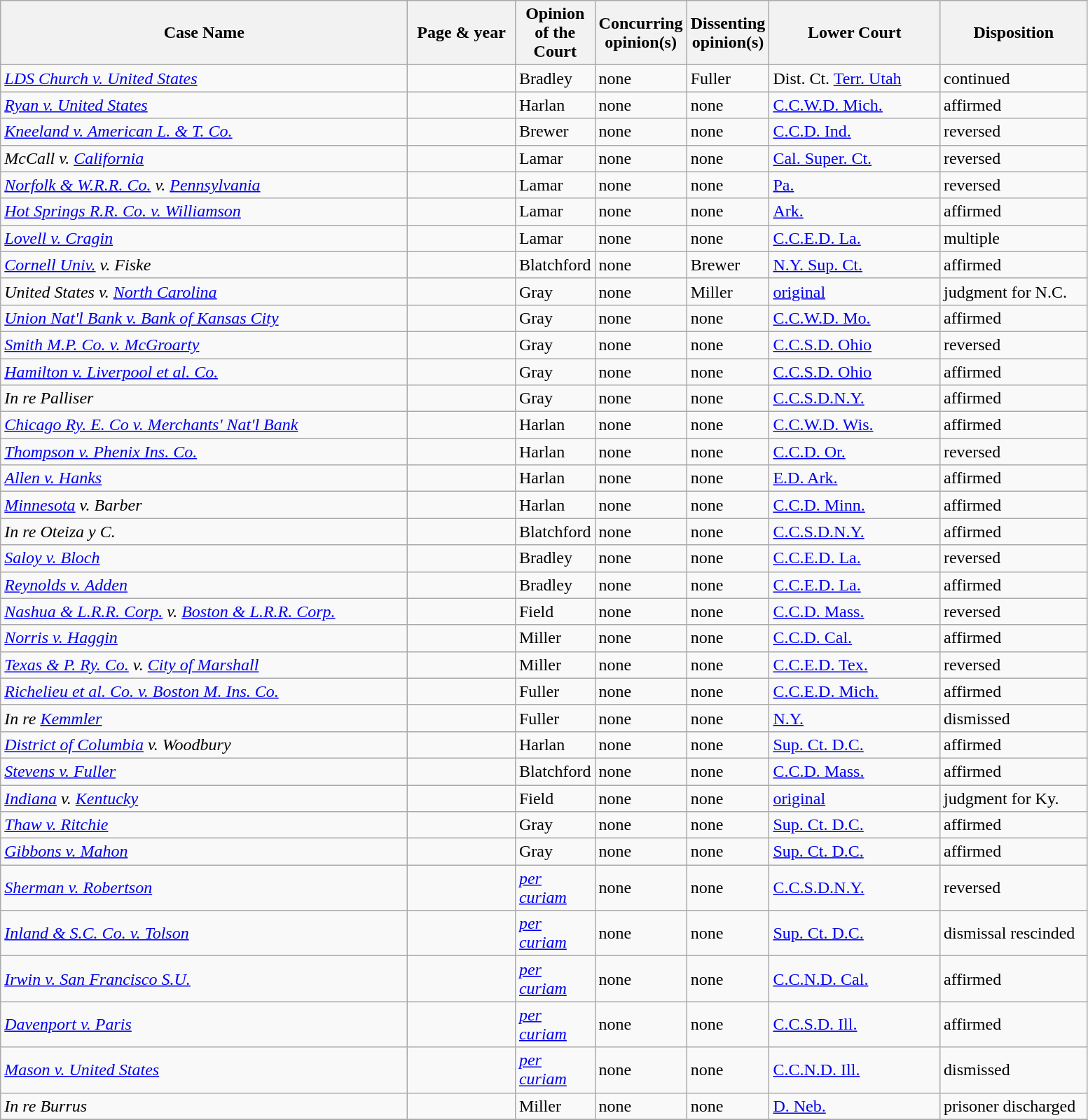<table class="wikitable sortable">
<tr>
<th scope="col" style="width: 380px;">Case Name</th>
<th scope="col" style="width: 95px;">Page & year</th>
<th scope="col" style="width: 10px;">Opinion of the Court</th>
<th scope="col" style="width: 10px;">Concurring opinion(s)</th>
<th scope="col" style="width: 10px;">Dissenting opinion(s)</th>
<th scope="col" style="width: 155px;">Lower Court</th>
<th scope="col" style="width: 133px;">Disposition</th>
</tr>
<tr>
<td><em><a href='#'>LDS Church v. United States</a></em></td>
<td align="right"></td>
<td>Bradley</td>
<td>none</td>
<td>Fuller</td>
<td>Dist. Ct. <a href='#'>Terr. Utah</a></td>
<td>continued</td>
</tr>
<tr>
<td><em><a href='#'>Ryan v. United States</a></em></td>
<td align="right"></td>
<td>Harlan</td>
<td>none</td>
<td>none</td>
<td><a href='#'>C.C.W.D. Mich.</a></td>
<td>affirmed</td>
</tr>
<tr>
<td><em><a href='#'>Kneeland v. American L. & T. Co.</a></em></td>
<td align="right"></td>
<td>Brewer</td>
<td>none</td>
<td>none</td>
<td><a href='#'>C.C.D. Ind.</a></td>
<td>reversed</td>
</tr>
<tr>
<td><em>McCall v. <a href='#'>California</a></em></td>
<td align="right"></td>
<td>Lamar</td>
<td>none</td>
<td>none</td>
<td><a href='#'>Cal. Super. Ct.</a></td>
<td>reversed</td>
</tr>
<tr>
<td><em><a href='#'>Norfolk & W.R.R. Co.</a> v. <a href='#'>Pennsylvania</a></em></td>
<td align="right"></td>
<td>Lamar</td>
<td>none</td>
<td>none</td>
<td><a href='#'>Pa.</a></td>
<td>reversed</td>
</tr>
<tr>
<td><em><a href='#'>Hot Springs R.R. Co. v. Williamson</a></em></td>
<td align="right"></td>
<td>Lamar</td>
<td>none</td>
<td>none</td>
<td><a href='#'>Ark.</a></td>
<td>affirmed</td>
</tr>
<tr>
<td><em><a href='#'>Lovell v. Cragin</a></em></td>
<td align="right"></td>
<td>Lamar</td>
<td>none</td>
<td>none</td>
<td><a href='#'>C.C.E.D. La.</a></td>
<td>multiple</td>
</tr>
<tr>
<td><em><a href='#'>Cornell Univ.</a> v. Fiske</em></td>
<td align="right"></td>
<td>Blatchford</td>
<td>none</td>
<td>Brewer</td>
<td><a href='#'>N.Y. Sup. Ct.</a></td>
<td>affirmed</td>
</tr>
<tr>
<td><em>United States v. <a href='#'>North Carolina</a></em></td>
<td align="right"></td>
<td>Gray</td>
<td>none</td>
<td>Miller</td>
<td><a href='#'>original</a></td>
<td>judgment for N.C.</td>
</tr>
<tr>
<td><em><a href='#'>Union Nat'l Bank v. Bank of Kansas City</a></em></td>
<td align="right"></td>
<td>Gray</td>
<td>none</td>
<td>none</td>
<td><a href='#'>C.C.W.D. Mo.</a></td>
<td>affirmed</td>
</tr>
<tr>
<td><em><a href='#'>Smith M.P. Co. v. McGroarty</a></em></td>
<td align="right"></td>
<td>Gray</td>
<td>none</td>
<td>none</td>
<td><a href='#'>C.C.S.D. Ohio</a></td>
<td>reversed</td>
</tr>
<tr>
<td><em><a href='#'>Hamilton v. Liverpool et al. Co.</a></em></td>
<td align="right"></td>
<td>Gray</td>
<td>none</td>
<td>none</td>
<td><a href='#'>C.C.S.D. Ohio</a></td>
<td>affirmed</td>
</tr>
<tr>
<td><em>In re Palliser</em></td>
<td align="right"></td>
<td>Gray</td>
<td>none</td>
<td>none</td>
<td><a href='#'>C.C.S.D.N.Y.</a></td>
<td>affirmed</td>
</tr>
<tr>
<td><em><a href='#'>Chicago Ry. E. Co v. Merchants' Nat'l Bank</a></em></td>
<td align="right"></td>
<td>Harlan</td>
<td>none</td>
<td>none</td>
<td><a href='#'>C.C.W.D. Wis.</a></td>
<td>affirmed</td>
</tr>
<tr>
<td><em><a href='#'>Thompson v. Phenix Ins. Co.</a></em></td>
<td align="right"></td>
<td>Harlan</td>
<td>none</td>
<td>none</td>
<td><a href='#'>C.C.D. Or.</a></td>
<td>reversed</td>
</tr>
<tr>
<td><em><a href='#'>Allen v. Hanks</a></em></td>
<td align="right"></td>
<td>Harlan</td>
<td>none</td>
<td>none</td>
<td><a href='#'>E.D. Ark.</a></td>
<td>affirmed</td>
</tr>
<tr>
<td><em><a href='#'>Minnesota</a> v. Barber</em></td>
<td align="right"></td>
<td>Harlan</td>
<td>none</td>
<td>none</td>
<td><a href='#'>C.C.D. Minn.</a></td>
<td>affirmed</td>
</tr>
<tr>
<td><em>In re Oteiza y C.</em></td>
<td align="right"></td>
<td>Blatchford</td>
<td>none</td>
<td>none</td>
<td><a href='#'>C.C.S.D.N.Y.</a></td>
<td>affirmed</td>
</tr>
<tr>
<td><em><a href='#'>Saloy v. Bloch</a></em></td>
<td align="right"></td>
<td>Bradley</td>
<td>none</td>
<td>none</td>
<td><a href='#'>C.C.E.D. La.</a></td>
<td>reversed</td>
</tr>
<tr>
<td><em><a href='#'>Reynolds v. Adden</a></em></td>
<td align="right"></td>
<td>Bradley</td>
<td>none</td>
<td>none</td>
<td><a href='#'>C.C.E.D. La.</a></td>
<td>affirmed</td>
</tr>
<tr>
<td><em><a href='#'>Nashua & L.R.R. Corp.</a> v. <a href='#'>Boston & L.R.R. Corp.</a></em></td>
<td align="right"></td>
<td>Field</td>
<td>none</td>
<td>none</td>
<td><a href='#'>C.C.D. Mass.</a></td>
<td>reversed</td>
</tr>
<tr>
<td><em><a href='#'>Norris v. Haggin</a></em></td>
<td align="right"></td>
<td>Miller</td>
<td>none</td>
<td>none</td>
<td><a href='#'>C.C.D. Cal.</a></td>
<td>affirmed</td>
</tr>
<tr>
<td><em><a href='#'>Texas & P. Ry. Co.</a> v. <a href='#'>City of Marshall</a></em></td>
<td align="right"></td>
<td>Miller</td>
<td>none</td>
<td>none</td>
<td><a href='#'>C.C.E.D. Tex.</a></td>
<td>reversed</td>
</tr>
<tr>
<td><em><a href='#'>Richelieu et al. Co. v. Boston M. Ins. Co.</a></em></td>
<td align="right"></td>
<td>Fuller</td>
<td>none</td>
<td>none</td>
<td><a href='#'>C.C.E.D. Mich.</a></td>
<td>affirmed</td>
</tr>
<tr>
<td><em>In re <a href='#'>Kemmler</a></em></td>
<td align="right"></td>
<td>Fuller</td>
<td>none</td>
<td>none</td>
<td><a href='#'>N.Y.</a></td>
<td>dismissed</td>
</tr>
<tr>
<td><em><a href='#'>District of Columbia</a> v. Woodbury</em></td>
<td align="right"></td>
<td>Harlan</td>
<td>none</td>
<td>none</td>
<td><a href='#'>Sup. Ct. D.C.</a></td>
<td>affirmed</td>
</tr>
<tr>
<td><em><a href='#'>Stevens v. Fuller</a></em></td>
<td align="right"></td>
<td>Blatchford</td>
<td>none</td>
<td>none</td>
<td><a href='#'>C.C.D. Mass.</a></td>
<td>affirmed</td>
</tr>
<tr>
<td><em><a href='#'>Indiana</a> v. <a href='#'>Kentucky</a></em></td>
<td align="right"></td>
<td>Field</td>
<td>none</td>
<td>none</td>
<td><a href='#'>original</a></td>
<td>judgment for Ky.</td>
</tr>
<tr>
<td><em><a href='#'>Thaw v. Ritchie</a></em></td>
<td align="right"></td>
<td>Gray</td>
<td>none</td>
<td>none</td>
<td><a href='#'>Sup. Ct. D.C.</a></td>
<td>affirmed</td>
</tr>
<tr>
<td><em><a href='#'>Gibbons v. Mahon</a></em></td>
<td align="right"></td>
<td>Gray</td>
<td>none</td>
<td>none</td>
<td><a href='#'>Sup. Ct. D.C.</a></td>
<td>affirmed</td>
</tr>
<tr>
<td><em><a href='#'>Sherman v. Robertson</a></em></td>
<td align="right"></td>
<td><em><a href='#'>per curiam</a></em></td>
<td>none</td>
<td>none</td>
<td><a href='#'>C.C.S.D.N.Y.</a></td>
<td>reversed</td>
</tr>
<tr>
<td><em><a href='#'>Inland & S.C. Co. v. Tolson</a></em></td>
<td align="right"></td>
<td><em><a href='#'>per curiam</a></em></td>
<td>none</td>
<td>none</td>
<td><a href='#'>Sup. Ct. D.C.</a></td>
<td>dismissal rescinded</td>
</tr>
<tr>
<td><em><a href='#'>Irwin v. San Francisco S.U.</a></em></td>
<td align="right"></td>
<td><em><a href='#'>per curiam</a></em></td>
<td>none</td>
<td>none</td>
<td><a href='#'>C.C.N.D. Cal.</a></td>
<td>affirmed</td>
</tr>
<tr>
<td><em><a href='#'>Davenport v. Paris</a></em></td>
<td align="right"></td>
<td><em><a href='#'>per curiam</a></em></td>
<td>none</td>
<td>none</td>
<td><a href='#'>C.C.S.D. Ill.</a></td>
<td>affirmed</td>
</tr>
<tr>
<td><em><a href='#'>Mason v. United States</a></em></td>
<td align="right"></td>
<td><em><a href='#'>per curiam</a></em></td>
<td>none</td>
<td>none</td>
<td><a href='#'>C.C.N.D. Ill.</a></td>
<td>dismissed</td>
</tr>
<tr>
<td><em>In re Burrus</em></td>
<td align="right"></td>
<td>Miller</td>
<td>none</td>
<td>none</td>
<td><a href='#'>D. Neb.</a></td>
<td>prisoner discharged</td>
</tr>
<tr>
</tr>
</table>
